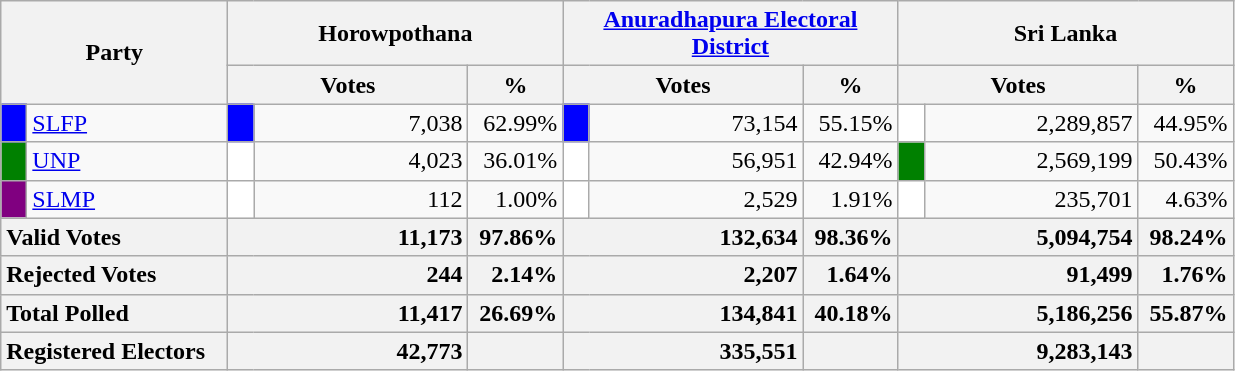<table class="wikitable">
<tr>
<th colspan="2" width="144px"rowspan="2">Party</th>
<th colspan="3" width="216px">Horowpothana</th>
<th colspan="3" width="216px"><a href='#'>Anuradhapura Electoral District</a></th>
<th colspan="3" width="216px">Sri Lanka</th>
</tr>
<tr>
<th colspan="2" width="144px">Votes</th>
<th>%</th>
<th colspan="2" width="144px">Votes</th>
<th>%</th>
<th colspan="2" width="144px">Votes</th>
<th>%</th>
</tr>
<tr>
<td style="background-color:blue;" width="10px"></td>
<td style="text-align:left;"><a href='#'>SLFP</a></td>
<td style="background-color:blue;" width="10px"></td>
<td style="text-align:right;">7,038</td>
<td style="text-align:right;">62.99%</td>
<td style="background-color:blue;" width="10px"></td>
<td style="text-align:right;">73,154</td>
<td style="text-align:right;">55.15%</td>
<td style="background-color:white;" width="10px"></td>
<td style="text-align:right;">2,289,857</td>
<td style="text-align:right;">44.95%</td>
</tr>
<tr>
<td style="background-color:green;" width="10px"></td>
<td style="text-align:left;"><a href='#'>UNP</a></td>
<td style="background-color:white;" width="10px"></td>
<td style="text-align:right;">4,023</td>
<td style="text-align:right;">36.01%</td>
<td style="background-color:white;" width="10px"></td>
<td style="text-align:right;">56,951</td>
<td style="text-align:right;">42.94%</td>
<td style="background-color:green;" width="10px"></td>
<td style="text-align:right;">2,569,199</td>
<td style="text-align:right;">50.43%</td>
</tr>
<tr>
<td style="background-color:purple;" width="10px"></td>
<td style="text-align:left;"><a href='#'>SLMP</a></td>
<td style="background-color:white;" width="10px"></td>
<td style="text-align:right;">112</td>
<td style="text-align:right;">1.00%</td>
<td style="background-color:white;" width="10px"></td>
<td style="text-align:right;">2,529</td>
<td style="text-align:right;">1.91%</td>
<td style="background-color:white;" width="10px"></td>
<td style="text-align:right;">235,701</td>
<td style="text-align:right;">4.63%</td>
</tr>
<tr>
<th colspan="2" width="144px"style="text-align:left;">Valid Votes</th>
<th style="text-align:right;"colspan="2" width="144px">11,173</th>
<th style="text-align:right;">97.86%</th>
<th style="text-align:right;"colspan="2" width="144px">132,634</th>
<th style="text-align:right;">98.36%</th>
<th style="text-align:right;"colspan="2" width="144px">5,094,754</th>
<th style="text-align:right;">98.24%</th>
</tr>
<tr>
<th colspan="2" width="144px"style="text-align:left;">Rejected Votes</th>
<th style="text-align:right;"colspan="2" width="144px">244</th>
<th style="text-align:right;">2.14%</th>
<th style="text-align:right;"colspan="2" width="144px">2,207</th>
<th style="text-align:right;">1.64%</th>
<th style="text-align:right;"colspan="2" width="144px">91,499</th>
<th style="text-align:right;">1.76%</th>
</tr>
<tr>
<th colspan="2" width="144px"style="text-align:left;">Total Polled</th>
<th style="text-align:right;"colspan="2" width="144px">11,417</th>
<th style="text-align:right;">26.69%</th>
<th style="text-align:right;"colspan="2" width="144px">134,841</th>
<th style="text-align:right;">40.18%</th>
<th style="text-align:right;"colspan="2" width="144px">5,186,256</th>
<th style="text-align:right;">55.87%</th>
</tr>
<tr>
<th colspan="2" width="144px"style="text-align:left;">Registered Electors</th>
<th style="text-align:right;"colspan="2" width="144px">42,773</th>
<th></th>
<th style="text-align:right;"colspan="2" width="144px">335,551</th>
<th></th>
<th style="text-align:right;"colspan="2" width="144px">9,283,143</th>
<th></th>
</tr>
</table>
